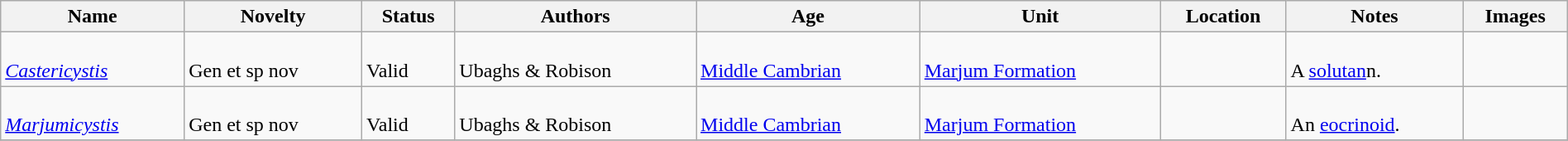<table class="wikitable sortable" align="center" width="100%">
<tr>
<th>Name</th>
<th>Novelty</th>
<th>Status</th>
<th>Authors</th>
<th>Age</th>
<th>Unit</th>
<th>Location</th>
<th>Notes</th>
<th>Images</th>
</tr>
<tr>
<td><br><em><a href='#'>Castericystis</a></em></td>
<td><br>Gen et sp nov</td>
<td><br>Valid</td>
<td><br>Ubaghs & Robison</td>
<td><br><a href='#'>Middle Cambrian</a></td>
<td><br><a href='#'>Marjum Formation</a></td>
<td><br></td>
<td><br>A <a href='#'>solutan</a>n.</td>
<td></td>
</tr>
<tr>
<td><br><em><a href='#'>Marjumicystis</a></em></td>
<td><br>Gen et sp nov</td>
<td><br>Valid</td>
<td><br>Ubaghs & Robison</td>
<td><br><a href='#'>Middle Cambrian</a></td>
<td><br><a href='#'>Marjum Formation</a></td>
<td><br></td>
<td><br>An <a href='#'>eocrinoid</a>.</td>
<td></td>
</tr>
<tr>
</tr>
</table>
